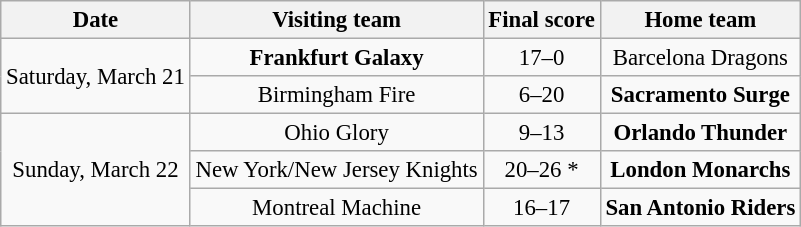<table class="wikitable" style="font-size:95%; text-align:center">
<tr>
<th>Date</th>
<th>Visiting team</th>
<th>Final score</th>
<th>Home team</th>
</tr>
<tr>
<td rowspan="2">Saturday, March 21</td>
<td><strong>Frankfurt Galaxy</strong></td>
<td>17–0</td>
<td>Barcelona Dragons</td>
</tr>
<tr>
<td>Birmingham Fire</td>
<td>6–20</td>
<td><strong>Sacramento Surge</strong></td>
</tr>
<tr>
<td rowspan="3">Sunday, March 22</td>
<td>Ohio Glory</td>
<td>9–13</td>
<td><strong>Orlando Thunder</strong></td>
</tr>
<tr>
<td>New York/New Jersey Knights</td>
<td>20–26 *</td>
<td><strong>London Monarchs</strong></td>
</tr>
<tr>
<td>Montreal Machine</td>
<td>16–17</td>
<td><strong>San Antonio Riders</strong></td>
</tr>
</table>
